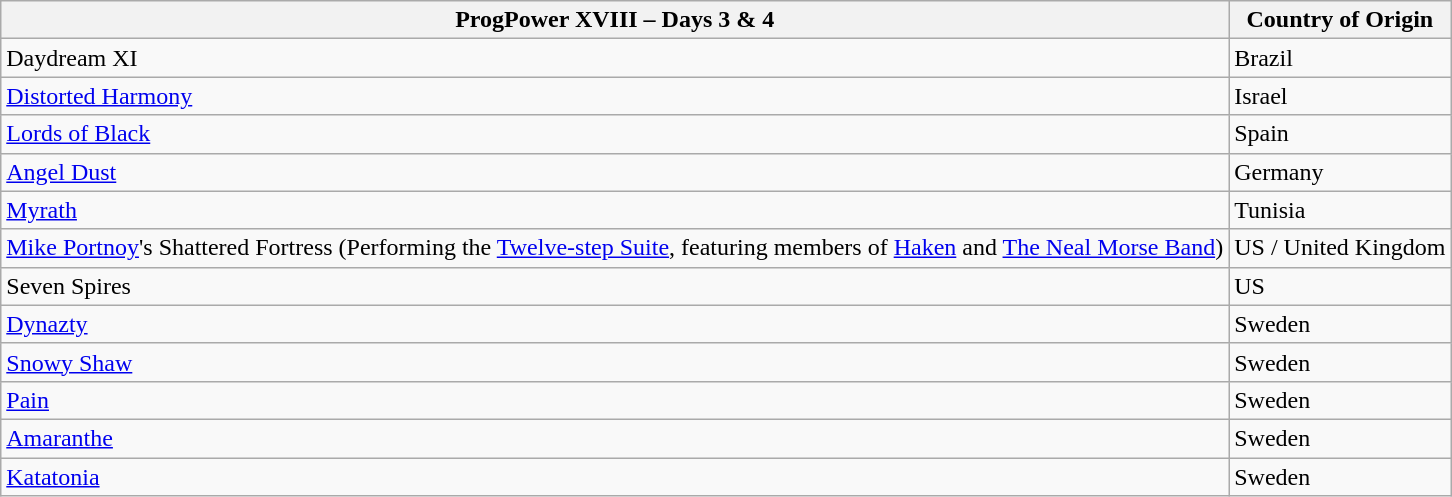<table class="wikitable">
<tr>
<th>ProgPower XVIII – Days 3 & 4</th>
<th>Country of Origin</th>
</tr>
<tr>
<td>Daydream XI</td>
<td>Brazil</td>
</tr>
<tr>
<td><a href='#'>Distorted Harmony</a></td>
<td>Israel</td>
</tr>
<tr>
<td><a href='#'>Lords of Black</a></td>
<td>Spain</td>
</tr>
<tr>
<td><a href='#'>Angel Dust</a></td>
<td>Germany</td>
</tr>
<tr>
<td><a href='#'>Myrath</a></td>
<td>Tunisia</td>
</tr>
<tr>
<td><a href='#'>Mike Portnoy</a>'s Shattered Fortress (Performing the <a href='#'>Twelve-step Suite</a>, featuring members of <a href='#'>Haken</a> and <a href='#'>The Neal Morse Band</a>)</td>
<td>US / United Kingdom</td>
</tr>
<tr>
<td>Seven Spires</td>
<td>US</td>
</tr>
<tr>
<td><a href='#'>Dynazty</a></td>
<td>Sweden</td>
</tr>
<tr>
<td><a href='#'>Snowy Shaw</a></td>
<td>Sweden</td>
</tr>
<tr>
<td><a href='#'>Pain</a></td>
<td>Sweden</td>
</tr>
<tr>
<td><a href='#'>Amaranthe</a></td>
<td>Sweden</td>
</tr>
<tr>
<td><a href='#'>Katatonia</a></td>
<td>Sweden</td>
</tr>
</table>
